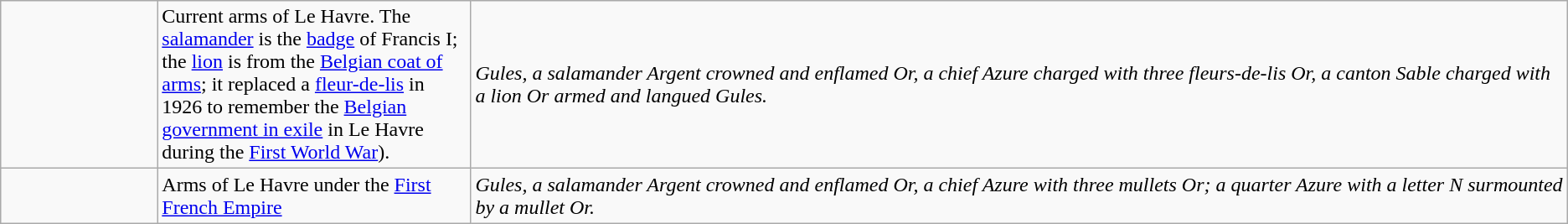<table class="wikitable">
<tr>
<td align="center" width="10%"></td>
<td width="20%">Current arms of Le Havre. The <a href='#'>salamander</a> is the <a href='#'>badge</a> of Francis I; the <a href='#'>lion</a> is from the <a href='#'>Belgian coat of arms</a>; it replaced a <a href='#'>fleur-de-lis</a> in 1926 to remember the <a href='#'>Belgian government in exile</a> in Le Havre during the <a href='#'>First World War</a>).</td>
<td width="80%"><em>Gules, a salamander Argent crowned and enflamed Or, a chief Azure charged with three fleurs-de-lis Or, a canton Sable charged with a lion Or armed and langued Gules.</em></td>
</tr>
<tr>
<td align="center"></td>
<td>Arms of Le Havre under the <a href='#'>First French Empire</a></td>
<td><em>Gules, a salamander Argent crowned and enflamed Or, a chief Azure with three mullets Or; a quarter Azure with a letter N surmounted by a mullet Or.</em></td>
</tr>
</table>
